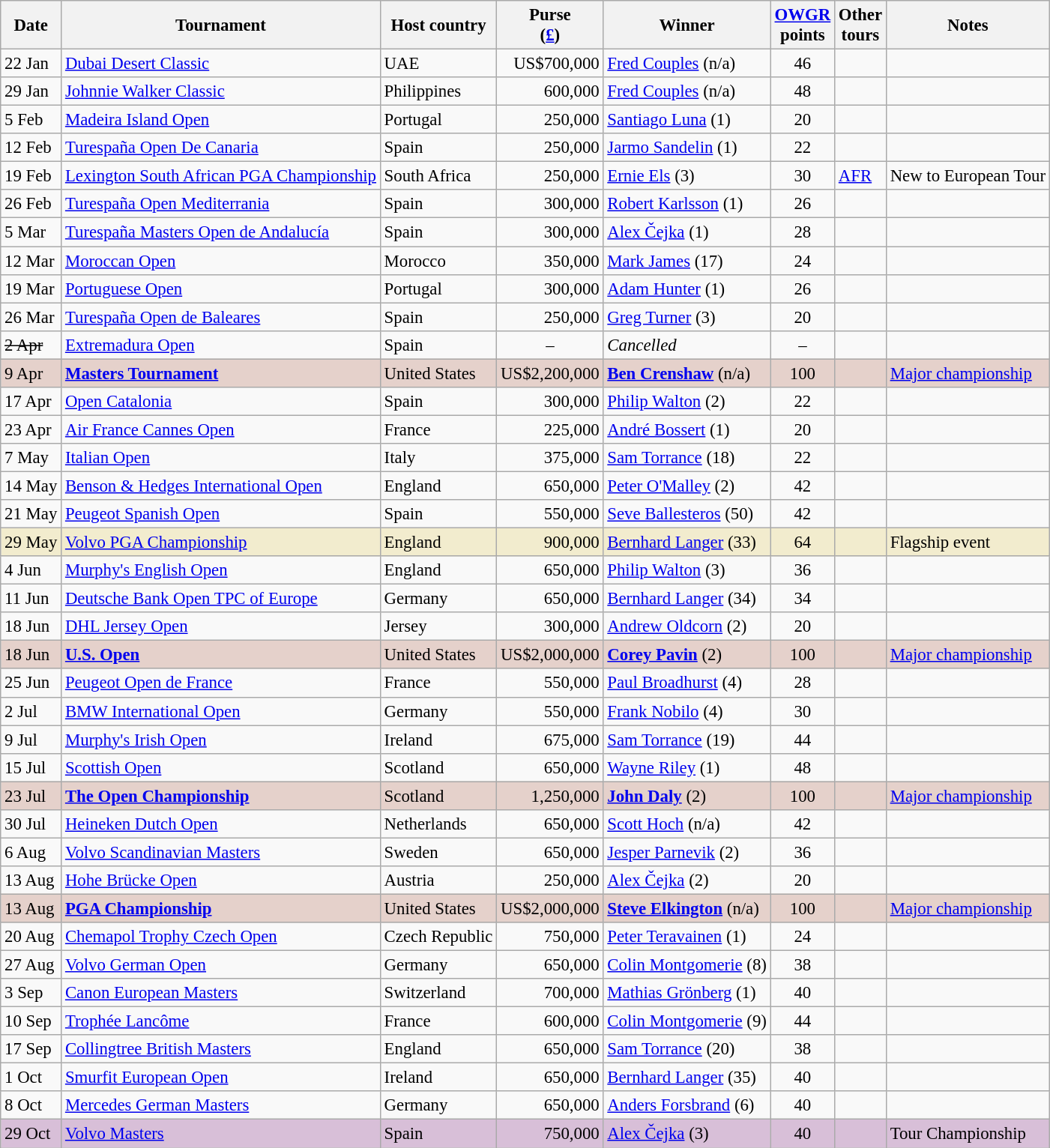<table class="wikitable" style="font-size:95%">
<tr>
<th>Date</th>
<th>Tournament</th>
<th>Host country</th>
<th>Purse<br>(<a href='#'>£</a>)</th>
<th>Winner</th>
<th><a href='#'>OWGR</a><br>points</th>
<th>Other<br>tours</th>
<th>Notes</th>
</tr>
<tr>
<td>22 Jan</td>
<td><a href='#'>Dubai Desert Classic</a></td>
<td>UAE</td>
<td align=right>US$700,000</td>
<td> <a href='#'>Fred Couples</a> (n/a)</td>
<td align=center>46</td>
<td></td>
<td></td>
</tr>
<tr>
<td>29 Jan</td>
<td><a href='#'>Johnnie Walker Classic</a></td>
<td>Philippines</td>
<td align=right>600,000</td>
<td> <a href='#'>Fred Couples</a> (n/a)</td>
<td align=center>48</td>
<td></td>
<td></td>
</tr>
<tr>
<td>5 Feb</td>
<td><a href='#'>Madeira Island Open</a></td>
<td>Portugal</td>
<td align=right>250,000</td>
<td> <a href='#'>Santiago Luna</a> (1)</td>
<td align=center>20</td>
<td></td>
<td></td>
</tr>
<tr>
<td>12 Feb</td>
<td><a href='#'>Turespaña Open De Canaria</a></td>
<td>Spain</td>
<td align=right>250,000</td>
<td> <a href='#'>Jarmo Sandelin</a> (1)</td>
<td align=center>22</td>
<td></td>
<td></td>
</tr>
<tr>
<td>19 Feb</td>
<td><a href='#'>Lexington South African PGA Championship</a></td>
<td>South Africa</td>
<td align=right>250,000</td>
<td> <a href='#'>Ernie Els</a> (3)</td>
<td align=center>30</td>
<td><a href='#'>AFR</a></td>
<td>New to European Tour</td>
</tr>
<tr>
<td>26 Feb</td>
<td><a href='#'>Turespaña Open Mediterrania</a></td>
<td>Spain</td>
<td align=right>300,000</td>
<td> <a href='#'>Robert Karlsson</a> (1)</td>
<td align=center>26</td>
<td></td>
<td></td>
</tr>
<tr>
<td>5 Mar</td>
<td><a href='#'>Turespaña Masters Open de Andalucía</a></td>
<td>Spain</td>
<td align=right>300,000</td>
<td> <a href='#'>Alex Čejka</a> (1)</td>
<td align=center>28</td>
<td></td>
<td></td>
</tr>
<tr>
<td>12 Mar</td>
<td><a href='#'>Moroccan Open</a></td>
<td>Morocco</td>
<td align=right>350,000</td>
<td> <a href='#'>Mark James</a> (17)</td>
<td align=center>24</td>
<td></td>
<td></td>
</tr>
<tr>
<td>19 Mar</td>
<td><a href='#'>Portuguese Open</a></td>
<td>Portugal</td>
<td align=right>300,000</td>
<td> <a href='#'>Adam Hunter</a> (1)</td>
<td align=center>26</td>
<td></td>
<td></td>
</tr>
<tr>
<td>26 Mar</td>
<td><a href='#'>Turespaña Open de Baleares</a></td>
<td>Spain</td>
<td align=right>250,000</td>
<td> <a href='#'>Greg Turner</a> (3)</td>
<td align=center>20</td>
<td></td>
<td></td>
</tr>
<tr>
<td><s>2 Apr</s></td>
<td><a href='#'>Extremadura Open</a></td>
<td>Spain</td>
<td align=center>–</td>
<td><em>Cancelled</em></td>
<td align=center>–</td>
<td></td>
<td></td>
</tr>
<tr style="background:#e5d1cb;">
<td>9 Apr</td>
<td><strong><a href='#'>Masters Tournament</a></strong></td>
<td>United States</td>
<td align=right>US$2,200,000</td>
<td> <strong><a href='#'>Ben Crenshaw</a></strong> (n/a)</td>
<td align=center>100</td>
<td></td>
<td><a href='#'>Major championship</a></td>
</tr>
<tr>
<td>17 Apr</td>
<td><a href='#'>Open Catalonia</a></td>
<td>Spain</td>
<td align=right>300,000</td>
<td> <a href='#'>Philip Walton</a> (2)</td>
<td align=center>22</td>
<td></td>
<td></td>
</tr>
<tr>
<td>23 Apr</td>
<td><a href='#'>Air France Cannes Open</a></td>
<td>France</td>
<td align=right>225,000</td>
<td> <a href='#'>André Bossert</a> (1)</td>
<td align=center>20</td>
<td></td>
<td></td>
</tr>
<tr>
<td>7 May</td>
<td><a href='#'>Italian Open</a></td>
<td>Italy</td>
<td align=right>375,000</td>
<td> <a href='#'>Sam Torrance</a> (18)</td>
<td align=center>22</td>
<td></td>
<td></td>
</tr>
<tr>
<td>14 May</td>
<td><a href='#'>Benson & Hedges International Open</a></td>
<td>England</td>
<td align=right>650,000</td>
<td> <a href='#'>Peter O'Malley</a> (2)</td>
<td align=center>42</td>
<td></td>
<td></td>
</tr>
<tr>
<td>21 May</td>
<td><a href='#'>Peugeot Spanish Open</a></td>
<td>Spain</td>
<td align=right>550,000</td>
<td> <a href='#'>Seve Ballesteros</a> (50)</td>
<td align=center>42</td>
<td></td>
<td></td>
</tr>
<tr style="background:#f2ecce;">
<td>29 May</td>
<td><a href='#'>Volvo PGA Championship</a></td>
<td>England</td>
<td align=right>900,000</td>
<td> <a href='#'>Bernhard Langer</a> (33)</td>
<td align=center>64</td>
<td></td>
<td>Flagship event</td>
</tr>
<tr>
<td>4 Jun</td>
<td><a href='#'>Murphy's English Open</a></td>
<td>England</td>
<td align=right>650,000</td>
<td> <a href='#'>Philip Walton</a> (3)</td>
<td align=center>36</td>
<td></td>
<td></td>
</tr>
<tr>
<td>11 Jun</td>
<td><a href='#'>Deutsche Bank Open TPC of Europe</a></td>
<td>Germany</td>
<td align=right>650,000</td>
<td> <a href='#'>Bernhard Langer</a> (34)</td>
<td align=center>34</td>
<td></td>
<td></td>
</tr>
<tr>
<td>18 Jun</td>
<td><a href='#'>DHL Jersey Open</a></td>
<td>Jersey</td>
<td align=right>300,000</td>
<td> <a href='#'>Andrew Oldcorn</a> (2)</td>
<td align=center>20</td>
<td></td>
<td></td>
</tr>
<tr style="background:#e5d1cb;">
<td>18 Jun</td>
<td><strong><a href='#'>U.S. Open</a></strong></td>
<td>United States</td>
<td align=right>US$2,000,000</td>
<td> <strong><a href='#'>Corey Pavin</a></strong> (2)</td>
<td align=center>100</td>
<td></td>
<td><a href='#'>Major championship</a></td>
</tr>
<tr>
<td>25 Jun</td>
<td><a href='#'>Peugeot Open de France</a></td>
<td>France</td>
<td align=right>550,000</td>
<td> <a href='#'>Paul Broadhurst</a> (4)</td>
<td align=center>28</td>
<td></td>
<td></td>
</tr>
<tr>
<td>2 Jul</td>
<td><a href='#'>BMW International Open</a></td>
<td>Germany</td>
<td align=right>550,000</td>
<td> <a href='#'>Frank Nobilo</a> (4)</td>
<td align=center>30</td>
<td></td>
<td></td>
</tr>
<tr>
<td>9 Jul</td>
<td><a href='#'>Murphy's Irish Open</a></td>
<td>Ireland</td>
<td align=right>675,000</td>
<td> <a href='#'>Sam Torrance</a> (19)</td>
<td align=center>44</td>
<td></td>
<td></td>
</tr>
<tr>
<td>15 Jul</td>
<td><a href='#'>Scottish Open</a></td>
<td>Scotland</td>
<td align=right>650,000</td>
<td> <a href='#'>Wayne Riley</a> (1)</td>
<td align=center>48</td>
<td></td>
<td></td>
</tr>
<tr style="background:#e5d1cb;">
<td>23 Jul</td>
<td><strong><a href='#'>The Open Championship</a></strong></td>
<td>Scotland</td>
<td align=right>1,250,000</td>
<td> <strong><a href='#'>John Daly</a></strong> (2)</td>
<td align=center>100</td>
<td></td>
<td><a href='#'>Major championship</a></td>
</tr>
<tr>
<td>30 Jul</td>
<td><a href='#'>Heineken Dutch Open</a></td>
<td>Netherlands</td>
<td align=right>650,000</td>
<td> <a href='#'>Scott Hoch</a> (n/a)</td>
<td align=center>42</td>
<td></td>
<td></td>
</tr>
<tr>
<td>6 Aug</td>
<td><a href='#'>Volvo Scandinavian Masters</a></td>
<td>Sweden</td>
<td align=right>650,000</td>
<td> <a href='#'>Jesper Parnevik</a> (2)</td>
<td align=center>36</td>
<td></td>
<td></td>
</tr>
<tr>
<td>13 Aug</td>
<td><a href='#'>Hohe Brücke Open</a></td>
<td>Austria</td>
<td align=right>250,000</td>
<td> <a href='#'>Alex Čejka</a> (2)</td>
<td align=center>20</td>
<td></td>
<td></td>
</tr>
<tr style="background:#e5d1cb;">
<td>13 Aug</td>
<td><strong><a href='#'>PGA Championship</a></strong></td>
<td>United States</td>
<td align=right>US$2,000,000</td>
<td> <strong><a href='#'>Steve Elkington</a></strong> (n/a)</td>
<td align=center>100</td>
<td></td>
<td><a href='#'>Major championship</a></td>
</tr>
<tr>
<td>20 Aug</td>
<td><a href='#'>Chemapol Trophy Czech Open</a></td>
<td>Czech Republic</td>
<td align=right>750,000</td>
<td> <a href='#'>Peter Teravainen</a> (1)</td>
<td align=center>24</td>
<td></td>
<td></td>
</tr>
<tr>
<td>27 Aug</td>
<td><a href='#'>Volvo German Open</a></td>
<td>Germany</td>
<td align=right>650,000</td>
<td> <a href='#'>Colin Montgomerie</a> (8)</td>
<td align=center>38</td>
<td></td>
<td></td>
</tr>
<tr>
<td>3 Sep</td>
<td><a href='#'>Canon European Masters</a></td>
<td>Switzerland</td>
<td align=right>700,000</td>
<td> <a href='#'>Mathias Grönberg</a> (1)</td>
<td align=center>40</td>
<td></td>
<td></td>
</tr>
<tr>
<td>10 Sep</td>
<td><a href='#'>Trophée Lancôme</a></td>
<td>France</td>
<td align=right>600,000</td>
<td> <a href='#'>Colin Montgomerie</a> (9)</td>
<td align=center>44</td>
<td></td>
<td></td>
</tr>
<tr>
<td>17 Sep</td>
<td><a href='#'>Collingtree British Masters</a></td>
<td>England</td>
<td align=right>650,000</td>
<td> <a href='#'>Sam Torrance</a> (20)</td>
<td align=center>38</td>
<td></td>
<td></td>
</tr>
<tr>
<td>1 Oct</td>
<td><a href='#'>Smurfit European Open</a></td>
<td>Ireland</td>
<td align=right>650,000</td>
<td> <a href='#'>Bernhard Langer</a> (35)</td>
<td align=center>40</td>
<td></td>
<td></td>
</tr>
<tr>
<td>8 Oct</td>
<td><a href='#'>Mercedes German Masters</a></td>
<td>Germany</td>
<td align=right>650,000</td>
<td> <a href='#'>Anders Forsbrand</a> (6)</td>
<td align=center>40</td>
<td></td>
<td></td>
</tr>
<tr style="background:thistle;">
<td>29 Oct</td>
<td><a href='#'>Volvo Masters</a></td>
<td>Spain</td>
<td align=right>750,000</td>
<td> <a href='#'>Alex Čejka</a> (3)</td>
<td align=center>40</td>
<td></td>
<td>Tour Championship</td>
</tr>
</table>
